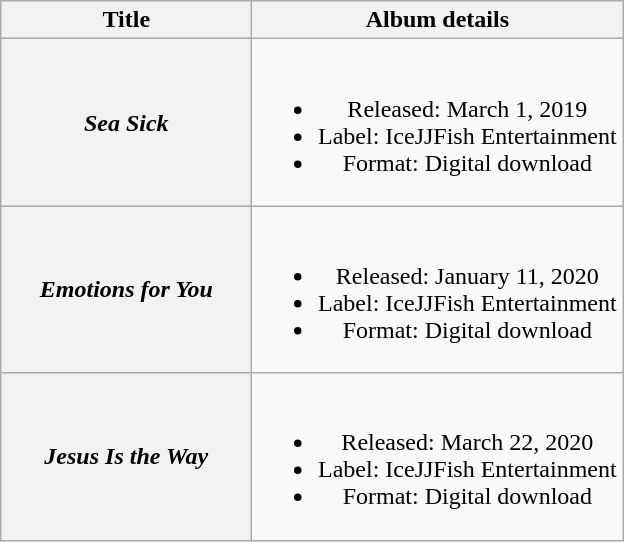<table class="wikitable plainrowheaders" style="text-align:center;">
<tr>
<th scope="col" style="width:10em;">Title</th>
<th scope="col" style="width:15em;">Album details</th>
</tr>
<tr>
<th scope="row"><em>Sea Sick</em></th>
<td><br><ul><li>Released: March 1, 2019</li><li>Label: IceJJFish Entertainment</li><li>Format: Digital download</li></ul></td>
</tr>
<tr>
<th scope="row"><em>Emotions for You</em></th>
<td><br><ul><li>Released: January 11, 2020</li><li>Label: IceJJFish Entertainment</li><li>Format: Digital download</li></ul></td>
</tr>
<tr>
<th scope="row"><em>Jesus Is the Way</em></th>
<td><br><ul><li>Released: March 22, 2020</li><li>Label: IceJJFish Entertainment</li><li>Format: Digital download</li></ul></td>
</tr>
</table>
